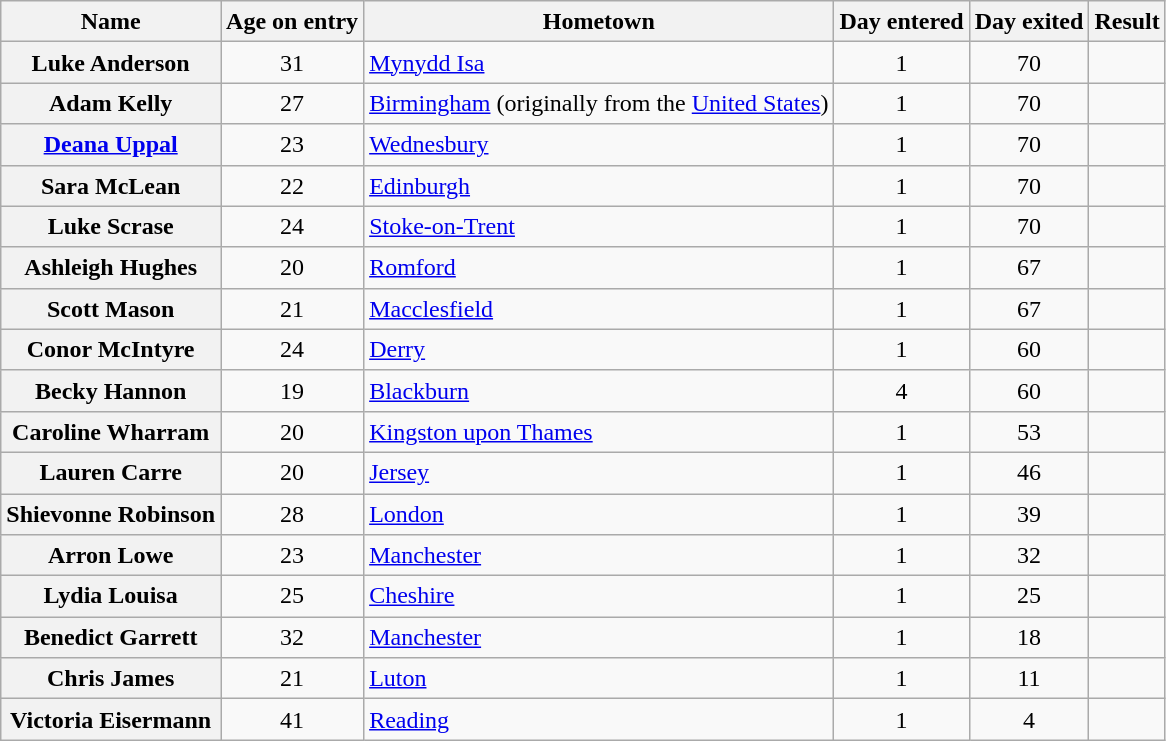<table class="wikitable sortable" style="text-align:left; line-height:20px; width:auto;">
<tr>
<th scope="col">Name</th>
<th scope="col">Age on entry</th>
<th scope="col">Hometown</th>
<th scope="col">Day entered</th>
<th scope="col">Day exited</th>
<th scope="col">Result</th>
</tr>
<tr>
<th scope="row">Luke Anderson</th>
<td align="center">31</td>
<td><a href='#'>Mynydd Isa</a></td>
<td align="center">1</td>
<td align="center">70</td>
<td></td>
</tr>
<tr>
<th scope="row">Adam Kelly</th>
<td align="center">27</td>
<td><a href='#'>Birmingham</a> (originally from the <a href='#'>United States</a>)</td>
<td align="center">1</td>
<td align="center">70</td>
<td></td>
</tr>
<tr>
<th scope="row"><a href='#'>Deana Uppal</a></th>
<td align="center">23</td>
<td><a href='#'>Wednesbury</a></td>
<td align="center">1</td>
<td align="center">70</td>
<td></td>
</tr>
<tr>
<th scope="row">Sara McLean</th>
<td align="center">22</td>
<td><a href='#'>Edinburgh</a></td>
<td align="center">1</td>
<td align="center">70</td>
<td></td>
</tr>
<tr>
<th scope="row">Luke Scrase</th>
<td align="center">24</td>
<td><a href='#'>Stoke-on-Trent</a></td>
<td align="center">1</td>
<td align="center">70</td>
<td></td>
</tr>
<tr>
<th scope="row">Ashleigh Hughes</th>
<td align="center">20</td>
<td><a href='#'>Romford</a></td>
<td align="center">1</td>
<td align="center">67</td>
<td></td>
</tr>
<tr>
<th scope="row">Scott Mason</th>
<td align="center">21</td>
<td><a href='#'>Macclesfield</a></td>
<td align="center">1</td>
<td align="center">67</td>
<td></td>
</tr>
<tr>
<th scope="row">Conor McIntyre</th>
<td align="center">24</td>
<td><a href='#'>Derry</a></td>
<td align="center">1</td>
<td align="center">60</td>
<td></td>
</tr>
<tr>
<th scope="row">Becky Hannon</th>
<td align="center">19</td>
<td><a href='#'>Blackburn</a></td>
<td align="center">4</td>
<td align="center">60</td>
<td></td>
</tr>
<tr>
<th scope="row">Caroline Wharram</th>
<td align="center">20</td>
<td><a href='#'>Kingston upon Thames</a></td>
<td align="center">1</td>
<td align="center">53</td>
<td></td>
</tr>
<tr>
<th scope="row">Lauren Carre</th>
<td align="center">20</td>
<td><a href='#'>Jersey</a></td>
<td align="center">1</td>
<td align="center">46</td>
<td></td>
</tr>
<tr>
<th scope="row">Shievonne Robinson</th>
<td align="center">28</td>
<td><a href='#'>London</a></td>
<td align="center">1</td>
<td align="center">39</td>
<td></td>
</tr>
<tr>
<th scope="row">Arron Lowe</th>
<td align="center">23</td>
<td><a href='#'>Manchester</a></td>
<td align="center">1</td>
<td align="center">32</td>
<td></td>
</tr>
<tr>
<th scope="row">Lydia Louisa</th>
<td align="center">25</td>
<td><a href='#'>Cheshire</a></td>
<td align="center">1</td>
<td align="center">25</td>
<td></td>
</tr>
<tr>
<th scope="row">Benedict Garrett</th>
<td align="center">32</td>
<td><a href='#'>Manchester</a></td>
<td align="center">1</td>
<td align="center">18</td>
<td></td>
</tr>
<tr>
<th scope="row">Chris James</th>
<td align="center">21</td>
<td><a href='#'>Luton</a></td>
<td align="center">1</td>
<td align="center">11</td>
<td></td>
</tr>
<tr>
<th scope="row">Victoria Eisermann</th>
<td align="center">41</td>
<td><a href='#'>Reading</a></td>
<td align="center">1</td>
<td align="center">4</td>
<td></td>
</tr>
</table>
